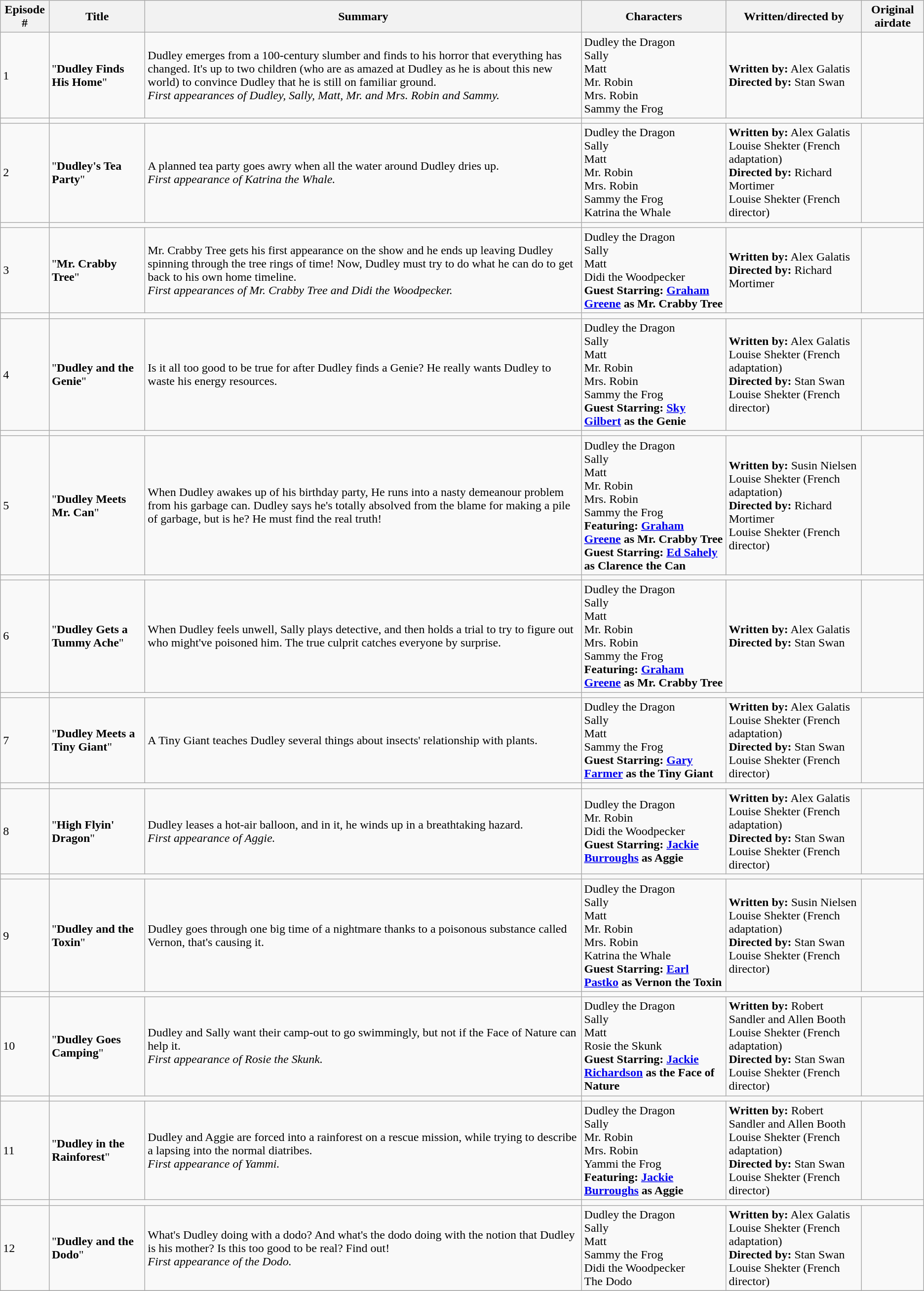<table class="wikitable">
<tr>
<th>Episode #</th>
<th>Title</th>
<th>Summary</th>
<th>Characters</th>
<th>Written/directed by</th>
<th>Original airdate</th>
</tr>
<tr October 8, 1993>
<td>1</td>
<td>"<strong>Dudley Finds His Home</strong>"</td>
<td>Dudley emerges from a 100-century slumber and finds to his horror that everything has changed. It's up to two children (who are as amazed at Dudley as he is about this new world) to convince Dudley that he is still on familiar ground.<br><em>First appearances of Dudley, Sally, Matt, Mr. and Mrs. Robin and Sammy.</em></td>
<td>Dudley the Dragon<br>Sally<br>Matt<br>Mr. Robin<br>Mrs. Robin<br>Sammy the Frog</td>
<td><strong>Written by:</strong> Alex Galatis<br><strong>Directed by:</strong> Stan Swan</td>
<td></td>
</tr>
<tr>
<td></td>
<td colspan="2"></td>
</tr>
<tr October 15. 1993>
<td>2</td>
<td>"<strong>Dudley's Tea Party</strong>"</td>
<td>A planned tea party goes awry when all the water around Dudley dries up.<br><em>First appearance of Katrina the Whale.</em></td>
<td>Dudley the Dragon<br>Sally<br>Matt<br>Mr. Robin<br>Mrs. Robin<br>Sammy the Frog<br>Katrina the Whale</td>
<td><strong>Written by:</strong> Alex Galatis<br>Louise Shekter (French adaptation)<br><strong>Directed by:</strong> Richard Mortimer<br>Louise Shekter (French director)</td>
<td></td>
</tr>
<tr>
<td></td>
<td colspan="2"></td>
</tr>
<tr October 22, 1993>
<td>3</td>
<td>"<strong>Mr. Crabby Tree</strong>"</td>
<td>Mr. Crabby Tree gets his first appearance on the show and he ends up leaving Dudley spinning through the tree rings of time! Now, Dudley must try to do what he can do to get back to his own home timeline.<br><em>First appearances of Mr. Crabby Tree and Didi the Woodpecker.</em></td>
<td>Dudley the Dragon<br>Sally<br>Matt<br>Didi the Woodpecker<br><strong>Guest Starring: <a href='#'>Graham Greene</a> as Mr. Crabby Tree</strong></td>
<td><strong>Written by:</strong> Alex Galatis<br><strong>Directed by:</strong> Richard Mortimer</td>
<td></td>
</tr>
<tr>
<td></td>
<td colspan="2"></td>
</tr>
<tr October 29, 1993>
<td>4</td>
<td>"<strong>Dudley and the Genie</strong>"</td>
<td>Is it all too good to be true for after Dudley finds a Genie? He really wants Dudley to waste his energy resources.</td>
<td>Dudley the Dragon<br>Sally<br>Matt<br>Mr. Robin<br>Mrs. Robin<br>Sammy the Frog<br><strong>Guest Starring: <a href='#'>Sky Gilbert</a> as the Genie</strong></td>
<td><strong>Written by:</strong> Alex Galatis<br>Louise Shekter (French adaptation)<br><strong>Directed by:</strong> Stan Swan<br>Louise Shekter (French director)</td>
<td></td>
</tr>
<tr>
<td></td>
<td colspan="2"></td>
</tr>
<tr>
<td>5</td>
<td>"<strong>Dudley Meets Mr. Can</strong>"</td>
<td>When Dudley awakes up of his birthday party, He runs into a nasty demeanour problem from his garbage can. Dudley says he's totally absolved from the blame for making a pile of garbage, but is he? He must find the real truth!</td>
<td>Dudley the Dragon<br>Sally<br>Matt<br>Mr. Robin<br>Mrs. Robin<br>Sammy the Frog<br><strong>Featuring: <a href='#'>Graham Greene</a> as Mr. Crabby Tree</strong><br><strong>Guest Starring: <a href='#'>Ed Sahely</a> as Clarence the Can</strong></td>
<td><strong>Written by:</strong> Susin Nielsen<br>Louise Shekter (French adaptation)<br><strong>Directed by:</strong> Richard Mortimer<br>Louise Shekter (French director)</td>
<td></td>
</tr>
<tr>
<td></td>
<td colspan="2"></td>
</tr>
<tr>
<td>6</td>
<td>"<strong>Dudley Gets a Tummy Ache</strong>"</td>
<td>When Dudley feels unwell, Sally plays detective, and then holds a trial to try to figure out who might've poisoned him. The true culprit catches everyone by surprise.</td>
<td>Dudley the Dragon<br>Sally<br>Matt<br>Mr. Robin<br>Mrs. Robin<br>Sammy the Frog<br><strong>Featuring: <a href='#'>Graham Greene</a> as Mr. Crabby Tree</strong></td>
<td><strong>Written by:</strong> Alex Galatis<br><strong>Directed by:</strong> Stan Swan</td>
<td></td>
</tr>
<tr>
<td></td>
<td colspan="2"></td>
</tr>
<tr>
<td>7</td>
<td>"<strong>Dudley Meets a Tiny Giant</strong>"</td>
<td>A Tiny Giant teaches Dudley several things about insects' relationship with plants.</td>
<td>Dudley the Dragon<br>Sally<br>Matt<br>Sammy the Frog<br><strong>Guest Starring: <a href='#'>Gary Farmer</a> as the Tiny Giant</strong></td>
<td><strong>Written by:</strong> Alex Galatis<br>Louise Shekter (French adaptation)<br><strong>Directed by:</strong> Stan Swan<br>Louise Shekter (French director)</td>
<td></td>
</tr>
<tr>
<td></td>
<td colspan="2"></td>
</tr>
<tr>
<td>8</td>
<td>"<strong>High Flyin' Dragon</strong>"</td>
<td>Dudley leases a hot-air balloon, and in it, he winds up in a breathtaking hazard.<br><em>First appearance of Aggie.</em></td>
<td>Dudley the Dragon<br>Mr. Robin<br>Didi the Woodpecker<br><strong>Guest Starring: <a href='#'>Jackie Burroughs</a> as Aggie</strong></td>
<td><strong>Written by:</strong> Alex Galatis<br>Louise Shekter (French adaptation)<br><strong>Directed by:</strong> Stan Swan<br>Louise Shekter (French director)</td>
<td></td>
</tr>
<tr>
<td></td>
<td colspan="2"></td>
</tr>
<tr>
<td>9</td>
<td>"<strong>Dudley and the Toxin</strong>"</td>
<td>Dudley goes through one big time of a nightmare thanks to a poisonous substance called Vernon, that's causing it.</td>
<td>Dudley the Dragon<br>Sally<br>Matt<br>Mr. Robin<br>Mrs. Robin<br>Katrina the Whale<br><strong>Guest Starring: <a href='#'>Earl Pastko</a> as Vernon the Toxin</strong></td>
<td><strong>Written by:</strong> Susin Nielsen<br>Louise Shekter (French adaptation)<br><strong>Directed by:</strong> Stan Swan<br>Louise Shekter (French director)</td>
<td></td>
</tr>
<tr>
<td></td>
<td colspan="2"></td>
</tr>
<tr>
<td>10</td>
<td>"<strong>Dudley Goes Camping</strong>"</td>
<td>Dudley and Sally want their camp-out to go swimmingly, but not if the Face of Nature can help it.<br><em>First appearance of Rosie the Skunk.</em></td>
<td>Dudley the Dragon<br>Sally<br>Matt<br>Rosie the Skunk<br><strong>Guest Starring: <a href='#'>Jackie Richardson</a> as the Face of Nature</strong></td>
<td><strong>Written by:</strong> Robert Sandler and Allen Booth<br>Louise Shekter (French adaptation)<br><strong>Directed by:</strong> Stan Swan<br>Louise Shekter (French director)</td>
<td></td>
</tr>
<tr>
<td></td>
<td colspan="2"></td>
</tr>
<tr>
<td>11</td>
<td>"<strong>Dudley in the Rainforest</strong>"</td>
<td>Dudley and Aggie are forced into a rainforest on a rescue mission, while trying to describe a lapsing into the normal diatribes.<br><em>First appearance of Yammi.</em></td>
<td>Dudley the Dragon<br>Sally<br>Mr. Robin<br>Mrs. Robin<br>Yammi the Frog<br><strong>Featuring: <a href='#'>Jackie Burroughs</a> as Aggie</strong></td>
<td><strong>Written by:</strong> Robert Sandler and Allen Booth<br>Louise Shekter (French adaptation)<br><strong>Directed by:</strong> Stan Swan<br>Louise Shekter (French director)</td>
<td></td>
</tr>
<tr>
<td></td>
<td colspan="2"></td>
</tr>
<tr>
<td>12</td>
<td>"<strong>Dudley and the Dodo</strong>"</td>
<td>What's Dudley doing with a dodo? And what's the dodo doing with the notion that Dudley is his mother? Is this too good to be real? Find out!<br><em>First appearance of the Dodo.</em></td>
<td>Dudley the Dragon<br>Sally<br>Matt<br>Sammy the Frog<br>Didi the Woodpecker<br>The Dodo</td>
<td><strong>Written by:</strong> Alex Galatis<br>Louise Shekter (French adaptation)<br><strong>Directed by:</strong> Stan Swan<br>Louise Shekter (French director)</td>
<td></td>
</tr>
<tr>
</tr>
</table>
